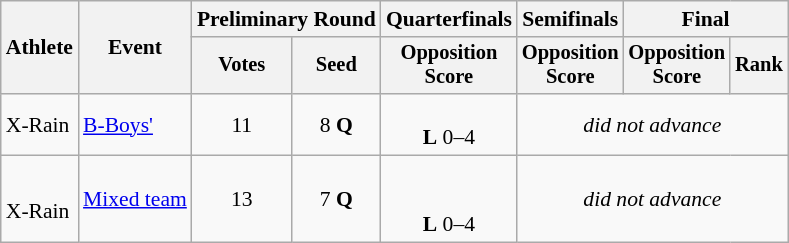<table class=wikitable style="font-size:90%">
<tr>
<th rowspan="2">Athlete</th>
<th rowspan="2">Event</th>
<th colspan=2>Preliminary Round</th>
<th>Quarterfinals</th>
<th>Semifinals</th>
<th colspan=2>Final</th>
</tr>
<tr style="font-size:95%">
<th>Votes</th>
<th>Seed</th>
<th>Opposition<br>Score</th>
<th>Opposition<br>Score</th>
<th>Opposition<br>Score</th>
<th>Rank</th>
</tr>
<tr align=center>
<td align=left>X-Rain</td>
<td align=left><a href='#'>B-Boys'</a></td>
<td>11</td>
<td>8 <strong>Q</strong></td>
<td><br><strong>L</strong> 0–4</td>
<td Colspan=3><em>did not advance</em></td>
</tr>
<tr align=center>
<td align=left><br> X-Rain</td>
<td align=left><a href='#'>Mixed team</a></td>
<td>13</td>
<td>7 <strong>Q</strong></td>
<td><br><br><strong>L</strong> 0–4</td>
<td Colspan=3><em>did not advance</em></td>
</tr>
</table>
